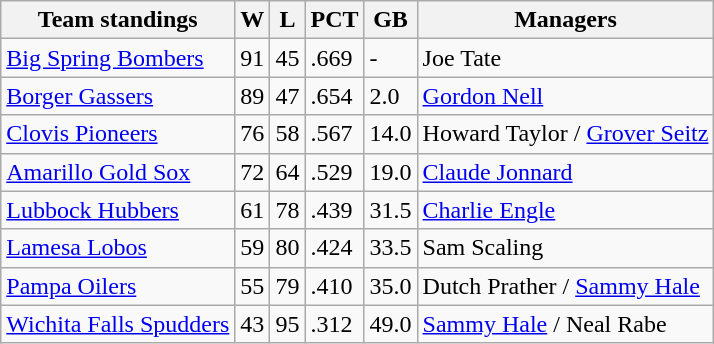<table class="wikitable">
<tr>
<th>Team standings</th>
<th>W</th>
<th>L</th>
<th>PCT</th>
<th>GB</th>
<th>Managers</th>
</tr>
<tr>
<td><a href='#'>Big Spring Bombers</a></td>
<td>91</td>
<td>45</td>
<td>.669</td>
<td>-</td>
<td>Joe Tate</td>
</tr>
<tr>
<td><a href='#'>Borger Gassers</a></td>
<td>89</td>
<td>47</td>
<td>.654</td>
<td>2.0</td>
<td><a href='#'>Gordon Nell</a></td>
</tr>
<tr>
<td><a href='#'>Clovis Pioneers</a></td>
<td>76</td>
<td>58</td>
<td>.567</td>
<td>14.0</td>
<td>Howard Taylor / <a href='#'>Grover Seitz</a></td>
</tr>
<tr>
<td><a href='#'>Amarillo Gold Sox</a></td>
<td>72</td>
<td>64</td>
<td>.529</td>
<td>19.0</td>
<td><a href='#'>Claude Jonnard</a></td>
</tr>
<tr>
<td><a href='#'>Lubbock Hubbers</a></td>
<td>61</td>
<td>78</td>
<td>.439</td>
<td>31.5</td>
<td><a href='#'>Charlie Engle</a></td>
</tr>
<tr>
<td><a href='#'>Lamesa Lobos</a></td>
<td>59</td>
<td>80</td>
<td>.424</td>
<td>33.5</td>
<td>Sam Scaling</td>
</tr>
<tr>
<td><a href='#'>Pampa Oilers</a></td>
<td>55</td>
<td>79</td>
<td>.410</td>
<td>35.0</td>
<td>Dutch Prather / <a href='#'>Sammy Hale</a></td>
</tr>
<tr>
<td><a href='#'>Wichita Falls Spudders</a></td>
<td>43</td>
<td>95</td>
<td>.312</td>
<td>49.0</td>
<td><a href='#'>Sammy Hale</a> / Neal Rabe</td>
</tr>
</table>
